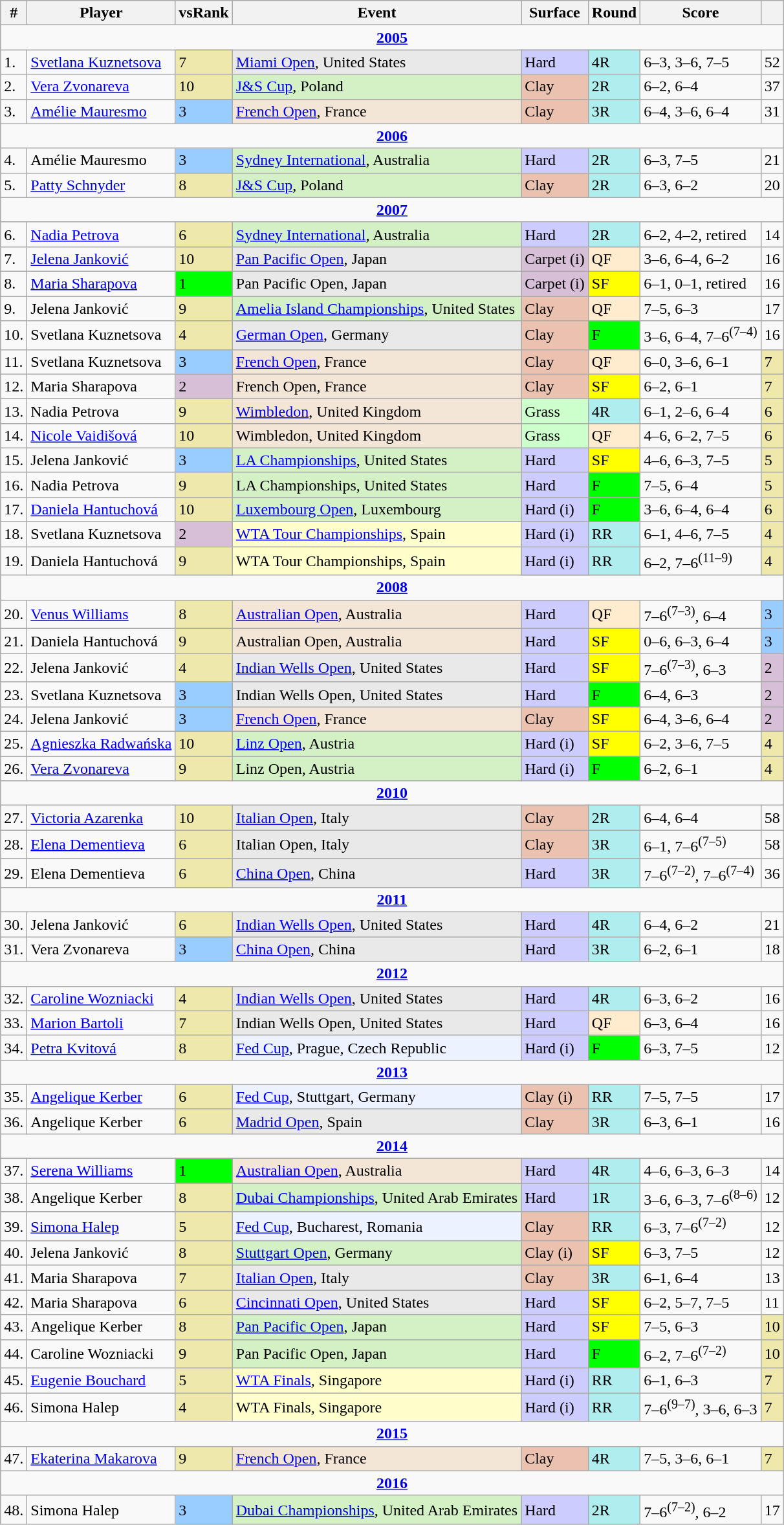<table class="wikitable sortable">
<tr>
<th>#</th>
<th>Player</th>
<th>vsRank</th>
<th>Event</th>
<th>Surface</th>
<th>Round</th>
<th>Score</th>
<th></th>
</tr>
<tr>
<td colspan=8 style=text-align:center><strong><a href='#'>2005</a></strong></td>
</tr>
<tr>
<td>1.</td>
<td> <a href='#'>Svetlana Kuznetsova</a></td>
<td bgcolor=EEE8AA>7</td>
<td bgcolor=E9E9E9><a href='#'>Miami Open</a>, United States</td>
<td bgcolor=CCCCFF>Hard</td>
<td bgcolor=afeeee>4R</td>
<td>6–3, 3–6, 7–5</td>
<td>52</td>
</tr>
<tr>
<td>2.</td>
<td> <a href='#'>Vera Zvonareva</a></td>
<td bgcolor=EEE8AA>10</td>
<td bgcolor=D4F1C5><a href='#'>J&S Cup</a>, Poland</td>
<td bgcolor=EBC2AF>Clay</td>
<td bgcolor=afeeee>2R</td>
<td>6–2, 6–4</td>
<td>37</td>
</tr>
<tr>
<td>3.</td>
<td> <a href='#'>Amélie Mauresmo</a></td>
<td bgcolor=99ccff>3</td>
<td bgcolor=F3E6D7><a href='#'>French Open</a>, France</td>
<td bgcolor=EBC2AF>Clay</td>
<td bgcolor=afeeee>3R</td>
<td>6–4, 3–6, 6–4</td>
<td>31</td>
</tr>
<tr>
<td colspan=8 style=text-align:center><strong><a href='#'>2006</a></strong></td>
</tr>
<tr>
<td>4.</td>
<td> Amélie Mauresmo</td>
<td bgcolor=99ccff>3</td>
<td bgcolor=D4F1C5><a href='#'>Sydney International</a>, Australia</td>
<td bgcolor=CCCCFF>Hard</td>
<td bgcolor=afeeee>2R</td>
<td>6–3, 7–5</td>
<td>21</td>
</tr>
<tr>
<td>5.</td>
<td> <a href='#'>Patty Schnyder</a></td>
<td bgcolor=EEE8AA>8</td>
<td bgcolor=D4F1C5><a href='#'>J&S Cup</a>, Poland</td>
<td bgcolor=EBC2AF>Clay</td>
<td bgcolor=afeeee>2R</td>
<td>6–3, 6–2</td>
<td>20</td>
</tr>
<tr>
<td colspan=8 style=text-align:center><strong><a href='#'>2007</a></strong></td>
</tr>
<tr>
<td>6.</td>
<td> <a href='#'>Nadia Petrova</a></td>
<td bgcolor=EEE8AA>6</td>
<td bgcolor=D4F1C5><a href='#'>Sydney International</a>, Australia</td>
<td bgcolor=CCCCFF>Hard</td>
<td bgcolor=afeeee>2R</td>
<td>6–2, 4–2, retired</td>
<td>14</td>
</tr>
<tr>
<td>7.</td>
<td> <a href='#'>Jelena Janković</a></td>
<td bgcolor=EEE8AA>10</td>
<td bgcolor=E9E9E9><a href='#'>Pan Pacific Open</a>, Japan</td>
<td bgcolor=thistle>Carpet (i)</td>
<td bgcolor=ffebcd>QF</td>
<td>3–6, 6–4, 6–2</td>
<td>16</td>
</tr>
<tr>
<td>8.</td>
<td> <a href='#'>Maria Sharapova</a></td>
<td bgcolor=lime>1</td>
<td bgcolor=E9E9E9>Pan Pacific Open, Japan</td>
<td bgcolor=thistle>Carpet (i)</td>
<td bgcolor=yellow>SF</td>
<td>6–1, 0–1, retired</td>
<td>16</td>
</tr>
<tr>
<td>9.</td>
<td> Jelena Janković</td>
<td bgcolor=EEE8AA>9</td>
<td bgcolor=D4F1C5><a href='#'>Amelia Island Championships</a>, United States</td>
<td bgcolor=EBC2AF>Clay</td>
<td bgcolor=ffebcd>QF</td>
<td>7–5, 6–3</td>
<td>17</td>
</tr>
<tr>
<td>10.</td>
<td> Svetlana Kuznetsova</td>
<td bgcolor=EEE8AA>4</td>
<td bgcolor=E9E9E9><a href='#'>German Open</a>, Germany</td>
<td bgcolor=EBC2AF>Clay</td>
<td bgcolor=lime>F</td>
<td>3–6, 6–4, 7–6<sup>(7–4)</sup></td>
<td>16</td>
</tr>
<tr>
<td>11.</td>
<td> Svetlana Kuznetsova</td>
<td bgcolor=99ccff>3</td>
<td bgcolor=F3E6D7><a href='#'>French Open</a>, France</td>
<td bgcolor=EBC2AF>Clay</td>
<td bgcolor=ffebcd>QF</td>
<td>6–0, 3–6, 6–1</td>
<td bgcolor=EEE8AA>7</td>
</tr>
<tr>
<td>12.</td>
<td> Maria Sharapova</td>
<td bgcolor=thistle>2</td>
<td bgcolor=F3E6D7>French Open, France</td>
<td bgcolor=EBC2AF>Clay</td>
<td bgcolor=yellow>SF</td>
<td>6–2, 6–1</td>
<td bgcolor=EEE8AA>7</td>
</tr>
<tr>
<td>13.</td>
<td> Nadia Petrova</td>
<td bgcolor=EEE8AA>9</td>
<td bgcolor=F3E6D7><a href='#'>Wimbledon</a>, United Kingdom</td>
<td bgcolor=CCFFCC>Grass</td>
<td bgcolor=afeeee>4R</td>
<td>6–1, 2–6, 6–4</td>
<td bgcolor=EEE8AA>6</td>
</tr>
<tr>
<td>14.</td>
<td> <a href='#'>Nicole Vaidišová</a></td>
<td bgcolor=EEE8AA>10</td>
<td bgcolor=F3E6D7>Wimbledon, United Kingdom</td>
<td bgcolor=CCFFCC>Grass</td>
<td bgcolor=ffebcd>QF</td>
<td>4–6, 6–2, 7–5</td>
<td bgcolor=EEE8AA>6</td>
</tr>
<tr>
<td>15.</td>
<td> Jelena Janković</td>
<td bgcolor=99ccff>3</td>
<td bgcolor=D4F1C5><a href='#'>LA Championships</a>, United States</td>
<td bgcolor=CCCCFF>Hard</td>
<td bgcolor=yellow>SF</td>
<td>4–6, 6–3, 7–5</td>
<td bgcolor=EEE8AA>5</td>
</tr>
<tr>
<td>16.</td>
<td> Nadia Petrova</td>
<td bgcolor=EEE8AA>9</td>
<td bgcolor=D4F1C5>LA Championships, United States</td>
<td bgcolor=CCCCFF>Hard</td>
<td bgcolor=lime>F</td>
<td>7–5, 6–4</td>
<td bgcolor=EEE8AA>5</td>
</tr>
<tr>
<td>17.</td>
<td> <a href='#'>Daniela Hantuchová</a></td>
<td bgcolor=EEE8AA>10</td>
<td bgcolor=D4F1C5><a href='#'>Luxembourg Open</a>, Luxembourg</td>
<td bgcolor=CCCCFF>Hard (i)</td>
<td bgcolor=lime>F</td>
<td>3–6, 6–4, 6–4</td>
<td bgcolor=EEE8AA>6</td>
</tr>
<tr>
<td>18.</td>
<td> Svetlana Kuznetsova</td>
<td bgcolor=thistle>2</td>
<td bgcolor=FFFFCC><a href='#'>WTA Tour Championships</a>, Spain</td>
<td bgcolor=CCCCFF>Hard (i)</td>
<td bgcolor=afeeee>RR</td>
<td>6–1, 4–6, 7–5</td>
<td bgcolor=EEE8AA>4</td>
</tr>
<tr>
<td>19.</td>
<td> Daniela Hantuchová</td>
<td bgcolor=EEE8AA>9</td>
<td bgcolor=FFFFCC>WTA Tour Championships, Spain</td>
<td bgcolor=CCCCFF>Hard (i)</td>
<td bgcolor=afeeee>RR</td>
<td>6–2, 7–6<sup>(11–9)</sup></td>
<td bgcolor=EEE8AA>4</td>
</tr>
<tr>
<td colspan=8 style=text-align:center><strong><a href='#'>2008</a></strong></td>
</tr>
<tr>
<td>20.</td>
<td> <a href='#'>Venus Williams</a></td>
<td bgcolor=EEE8AA>8</td>
<td bgcolor=F3E6D7><a href='#'>Australian Open</a>, Australia</td>
<td bgcolor=CCCCFF>Hard</td>
<td bgcolor=ffebcd>QF</td>
<td>7–6<sup>(7–3)</sup>, 6–4</td>
<td bgcolor=99ccff>3</td>
</tr>
<tr>
<td>21.</td>
<td> Daniela Hantuchová</td>
<td bgcolor=EEE8AA>9</td>
<td bgcolor=F3E6D7>Australian Open, Australia</td>
<td bgcolor=CCCCFF>Hard</td>
<td bgcolor=yellow>SF</td>
<td>0–6, 6–3, 6–4</td>
<td bgcolor=99ccff>3</td>
</tr>
<tr>
<td>22.</td>
<td> Jelena Janković</td>
<td bgcolor=EEE8AA>4</td>
<td bgcolor=E9E9E9><a href='#'>Indian Wells Open</a>, United States</td>
<td bgcolor=CCCCFF>Hard</td>
<td bgcolor=yellow>SF</td>
<td>7–6<sup>(7–3)</sup>, 6–3</td>
<td bgcolor=thistle>2</td>
</tr>
<tr>
<td>23.</td>
<td> Svetlana Kuznetsova</td>
<td bgcolor=99ccff>3</td>
<td bgcolor=E9E9E9>Indian Wells Open, United States</td>
<td bgcolor=CCCCFF>Hard</td>
<td bgcolor=lime>F</td>
<td>6–4, 6–3</td>
<td bgcolor=thistle>2</td>
</tr>
<tr>
<td>24.</td>
<td> Jelena Janković</td>
<td bgcolor=99ccff>3</td>
<td bgcolor=F3E6D7><a href='#'>French Open</a>, France</td>
<td bgcolor=EBC2AF>Clay</td>
<td bgcolor=yellow>SF</td>
<td>6–4, 3–6, 6–4</td>
<td bgcolor=thistle>2</td>
</tr>
<tr>
<td>25.</td>
<td> <a href='#'>Agnieszka Radwańska</a></td>
<td bgcolor=EEE8AA>10</td>
<td bgcolor=D4F1C5><a href='#'>Linz Open</a>, Austria</td>
<td bgcolor=CCCCFF>Hard (i)</td>
<td bgcolor=yellow>SF</td>
<td>6–2, 3–6, 7–5</td>
<td bgcolor=EEE8AA>4</td>
</tr>
<tr>
<td>26.</td>
<td> <a href='#'>Vera Zvonareva</a></td>
<td bgcolor=EEE8AA>9</td>
<td bgcolor=D4F1C5>Linz Open, Austria</td>
<td bgcolor=CCCCFF>Hard (i)</td>
<td bgcolor=lime>F</td>
<td>6–2, 6–1</td>
<td bgcolor=EEE8AA>4</td>
</tr>
<tr>
<td colspan=8 style=text-align:center><strong><a href='#'>2010</a></strong></td>
</tr>
<tr>
<td>27.</td>
<td> <a href='#'>Victoria Azarenka</a></td>
<td bgcolor=EEE8AA>10</td>
<td bgcolor=E9E9E9><a href='#'>Italian Open</a>, Italy</td>
<td bgcolor=EBC2AF>Clay</td>
<td bgcolor=afeeee>2R</td>
<td>6–4, 6–4</td>
<td>58</td>
</tr>
<tr>
<td>28.</td>
<td> <a href='#'>Elena Dementieva</a></td>
<td bgcolor=EEE8AA>6</td>
<td bgcolor=E9E9E9>Italian Open, Italy</td>
<td bgcolor=EBC2AF>Clay</td>
<td bgcolor=afeeee>3R</td>
<td>6–1, 7–6<sup>(7–5)</sup></td>
<td>58</td>
</tr>
<tr>
<td>29.</td>
<td> Elena Dementieva</td>
<td bgcolor=EEE8AA>6</td>
<td bgcolor=E9E9E9><a href='#'>China Open</a>, China</td>
<td bgcolor=CCCCFF>Hard</td>
<td bgcolor=afeeee>3R</td>
<td>7–6<sup>(7–2)</sup>, 7–6<sup>(7–4)</sup></td>
<td>36</td>
</tr>
<tr>
<td colspan=8 style=text-align:center><strong><a href='#'>2011</a></strong></td>
</tr>
<tr>
<td>30.</td>
<td> Jelena Janković</td>
<td bgcolor=EEE8AA>6</td>
<td bgcolor=E9E9E9><a href='#'>Indian Wells Open</a>, United States</td>
<td bgcolor=CCCCFF>Hard</td>
<td bgcolor=afeeee>4R</td>
<td>6–4, 6–2</td>
<td>21</td>
</tr>
<tr>
<td>31.</td>
<td> Vera Zvonareva</td>
<td bgcolor=99ccff>3</td>
<td bgcolor=E9E9E9><a href='#'>China Open</a>, China</td>
<td bgcolor=CCCCFF>Hard</td>
<td bgcolor=afeeee>3R</td>
<td>6–2, 6–1</td>
<td>18</td>
</tr>
<tr>
<td colspan=8 style=text-align:center><strong><a href='#'>2012</a></strong></td>
</tr>
<tr>
<td>32.</td>
<td> <a href='#'>Caroline Wozniacki</a></td>
<td bgcolor=EEE8AA>4</td>
<td bgcolor=E9E9E9><a href='#'>Indian Wells Open</a>, United States</td>
<td bgcolor=CCCCFF>Hard</td>
<td bgcolor=afeeee>4R</td>
<td>6–3, 6–2</td>
<td>16</td>
</tr>
<tr>
<td>33.</td>
<td> <a href='#'>Marion Bartoli</a></td>
<td bgcolor=EEE8AA>7</td>
<td bgcolor=E9E9E9>Indian Wells Open, United States</td>
<td bgcolor=CCCCFF>Hard</td>
<td bgcolor=ffebcd>QF</td>
<td>6–3, 6–4</td>
<td>16</td>
</tr>
<tr>
<td>34.</td>
<td> <a href='#'>Petra Kvitová</a></td>
<td bgcolor=EEE8AA>8</td>
<td bgcolor=ECF2FF><a href='#'>Fed Cup</a>, Prague, Czech Republic</td>
<td bgcolor=CCCCFF>Hard (i)</td>
<td bgcolor=lime>F</td>
<td>6–3, 7–5</td>
<td>12</td>
</tr>
<tr>
<td colspan=8 style=text-align:center><strong><a href='#'>2013</a></strong></td>
</tr>
<tr>
<td>35.</td>
<td> <a href='#'>Angelique Kerber</a></td>
<td bgcolor=EEE8AA>6</td>
<td bgcolor=ECF2FF><a href='#'>Fed Cup</a>, Stuttgart, Germany</td>
<td bgcolor=EBC2AF>Clay (i)</td>
<td bgcolor=afeeee>RR</td>
<td>7–5, 7–5</td>
<td>17</td>
</tr>
<tr>
<td>36.</td>
<td> Angelique Kerber</td>
<td bgcolor=EEE8AA>6</td>
<td bgcolor=E9E9E9><a href='#'>Madrid Open</a>, Spain</td>
<td bgcolor=EBC2AF>Clay</td>
<td bgcolor=afeeee>3R</td>
<td>6–3, 6–1</td>
<td>16</td>
</tr>
<tr>
<td colspan=8 style=text-align:center><strong><a href='#'>2014</a></strong></td>
</tr>
<tr>
<td>37.</td>
<td> <a href='#'>Serena Williams</a></td>
<td bgcolor=lime>1</td>
<td bgcolor=F3E6D7><a href='#'>Australian Open</a>, Australia</td>
<td bgcolor=CCCCFF>Hard</td>
<td bgcolor=afeeee>4R</td>
<td>4–6, 6–3, 6–3</td>
<td>14</td>
</tr>
<tr>
<td>38.</td>
<td> Angelique Kerber</td>
<td bgcolor=EEE8AA>8</td>
<td bgcolor=D4F1C5><a href='#'>Dubai Championships</a>, United Arab Emirates</td>
<td bgcolor=CCCCFF>Hard</td>
<td bgcolor=afeeee>1R</td>
<td>3–6, 6–3, 7–6<sup>(8–6)</sup></td>
<td>12</td>
</tr>
<tr>
<td>39.</td>
<td> <a href='#'>Simona Halep</a></td>
<td bgcolor=EEE8AA>5</td>
<td bgcolor=ECF2FF><a href='#'>Fed Cup</a>, Bucharest, Romania</td>
<td bgcolor=EBC2AF>Clay</td>
<td bgcolor=afeeee>RR</td>
<td>6–3, 7–6<sup>(7–2)</sup></td>
<td>12</td>
</tr>
<tr>
<td>40.</td>
<td> Jelena Janković</td>
<td bgcolor=EEE8AA>8</td>
<td bgcolor=D4F1C5><a href='#'>Stuttgart Open</a>, Germany</td>
<td bgcolor=EBC2AF>Clay (i)</td>
<td bgcolor=yellow>SF</td>
<td>6–3, 7–5</td>
<td>12</td>
</tr>
<tr>
<td>41.</td>
<td> Maria Sharapova</td>
<td bgcolor=EEE8AA>7</td>
<td bgcolor=E9E9E9><a href='#'>Italian Open</a>, Italy</td>
<td bgcolor=EBC2AF>Clay</td>
<td bgcolor=afeeee>3R</td>
<td>6–1, 6–4</td>
<td>13</td>
</tr>
<tr>
<td>42.</td>
<td> Maria Sharapova</td>
<td bgcolor=EEE8AA>6</td>
<td bgcolor=E9E9E9><a href='#'>Cincinnati Open</a>, United States</td>
<td bgcolor=CCCCFF>Hard</td>
<td bgcolor=yellow>SF</td>
<td>6–2, 5–7, 7–5</td>
<td>11</td>
</tr>
<tr>
<td>43.</td>
<td> Angelique Kerber</td>
<td bgcolor=EEE8AA>8</td>
<td bgcolor=D4F1C5><a href='#'>Pan Pacific Open</a>, Japan</td>
<td bgcolor=CCCCFF>Hard</td>
<td bgcolor=yellow>SF</td>
<td>7–5, 6–3</td>
<td bgcolor=EEE8AA>10</td>
</tr>
<tr>
<td>44.</td>
<td> Caroline Wozniacki</td>
<td bgcolor=EEE8AA>9</td>
<td bgcolor=D4F1C5>Pan Pacific Open, Japan</td>
<td bgcolor=CCCCFF>Hard</td>
<td bgcolor=lime>F</td>
<td>6–2, 7–6<sup>(7–2)</sup></td>
<td bgcolor=EEE8AA>10</td>
</tr>
<tr>
<td>45.</td>
<td> <a href='#'>Eugenie Bouchard</a></td>
<td bgcolor=EEE8AA>5</td>
<td bgcolor=FFFFCC><a href='#'>WTA Finals</a>, Singapore</td>
<td bgcolor=CCCCFF>Hard (i)</td>
<td bgcolor=afeeee>RR</td>
<td>6–1, 6–3</td>
<td bgcolor=EEE8AA>7</td>
</tr>
<tr>
<td>46.</td>
<td> Simona Halep</td>
<td bgcolor=EEE8AA>4</td>
<td bgcolor=FFFFCC>WTA Finals, Singapore</td>
<td bgcolor=CCCCFF>Hard (i)</td>
<td bgcolor=afeeee>RR</td>
<td>7–6<sup>(9–7)</sup>, 3–6, 6–3</td>
<td bgcolor=EEE8AA>7</td>
</tr>
<tr>
<td colspan=8 style=text-align:center><strong><a href='#'>2015</a></strong></td>
</tr>
<tr>
<td>47.</td>
<td> <a href='#'>Ekaterina Makarova</a></td>
<td bgcolor=EEE8AA>9</td>
<td bgcolor=F3E6D7><a href='#'>French Open</a>, France</td>
<td bgcolor=EBC2AF>Clay</td>
<td bgcolor=afeeee>4R</td>
<td>7–5, 3–6, 6–1</td>
<td bgcolor=EEE8AA>7</td>
</tr>
<tr>
<td colspan=8 style=text-align:center><strong><a href='#'>2016</a></strong></td>
</tr>
<tr>
<td>48.</td>
<td> Simona Halep</td>
<td bgcolor=99ccff>3</td>
<td bgcolor=D4F1C5><a href='#'>Dubai Championships</a>, United Arab Emirates</td>
<td bgcolor=CCCCFF>Hard</td>
<td bgcolor=afeeee>2R</td>
<td>7–6<sup>(7–2)</sup>, 6–2</td>
<td>17</td>
</tr>
</table>
